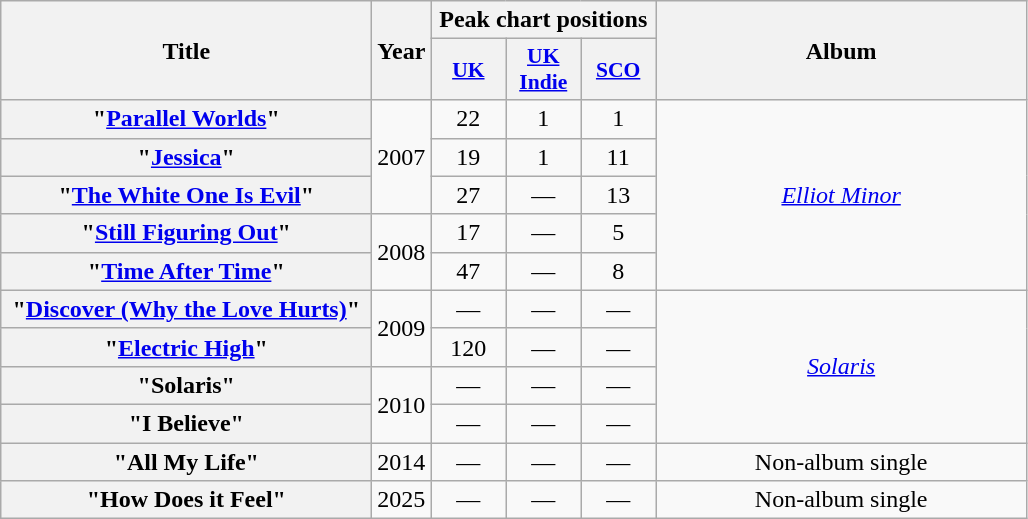<table class="wikitable plainrowheaders" style="text-align:center">
<tr>
<th scope="col" rowspan="2" style="width:15em;">Title</th>
<th scope="col" rowspan="2">Year</th>
<th scope="col" colspan="3">Peak chart positions</th>
<th scope="col" rowspan="2" style="width:15em;">Album</th>
</tr>
<tr>
<th scope="col" style="width:3em;font-size:90%;"><a href='#'>UK</a><br></th>
<th scope="col" style="width:3em;font-size:90%;"><a href='#'>UK<br>Indie</a><br></th>
<th scope="col" style="width:3em;font-size:90%;"><a href='#'>SCO</a><br></th>
</tr>
<tr>
<th scope="row">"<a href='#'>Parallel Worlds</a>"</th>
<td rowspan="3">2007</td>
<td align="center">22</td>
<td align="center">1</td>
<td align="center">1</td>
<td rowspan="5"><em><a href='#'>Elliot Minor</a></em></td>
</tr>
<tr>
<th scope="row">"<a href='#'>Jessica</a>"</th>
<td align="center">19</td>
<td align="center">1</td>
<td align="center">11</td>
</tr>
<tr>
<th scope="row">"<a href='#'>The White One Is Evil</a>"</th>
<td align="center">27</td>
<td align="center">—</td>
<td align="center">13</td>
</tr>
<tr>
<th scope="row">"<a href='#'>Still Figuring Out</a>"</th>
<td rowspan="2">2008</td>
<td align="center">17</td>
<td align="center">—</td>
<td align="center">5</td>
</tr>
<tr>
<th scope="row">"<a href='#'>Time After Time</a>"</th>
<td align="center">47</td>
<td align="center">—</td>
<td align="center">8</td>
</tr>
<tr>
<th scope="row">"<a href='#'>Discover (Why the Love Hurts)</a>"</th>
<td rowspan="2">2009</td>
<td align="center">—</td>
<td align="center">—</td>
<td align="center">—</td>
<td rowspan="4"><em><a href='#'>Solaris</a></em></td>
</tr>
<tr>
<th scope="row">"<a href='#'>Electric High</a>"</th>
<td align="center">120</td>
<td align="center">—</td>
<td align="center">—</td>
</tr>
<tr>
<th scope="row">"Solaris" </th>
<td rowspan="2">2010</td>
<td align="center">—</td>
<td align="center">—</td>
<td align="center">—</td>
</tr>
<tr>
<th scope="row">"I Believe"</th>
<td align="center">—</td>
<td align="center">—</td>
<td align="center">—</td>
</tr>
<tr>
<th scope="row">"All My Life"</th>
<td>2014</td>
<td align="center">—</td>
<td align="center">—</td>
<td align="center">—</td>
<td>Non-album single</td>
</tr>
<tr>
<th scope="row">"How Does it Feel"</th>
<td>2025</td>
<td align="center">—</td>
<td align="center">—</td>
<td align="center">—</td>
<td>Non-album single</td>
</tr>
</table>
